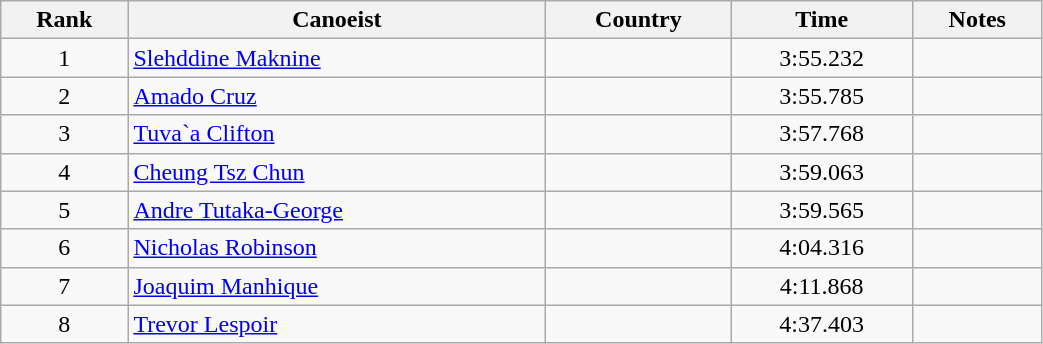<table class="wikitable" style="text-align:center;width: 55%">
<tr>
<th>Rank</th>
<th>Canoeist</th>
<th>Country</th>
<th>Time</th>
<th>Notes</th>
</tr>
<tr>
<td>1</td>
<td align="left"><a href='#'>Slehddine Maknine</a></td>
<td align="left"></td>
<td>3:55.232</td>
<td></td>
</tr>
<tr>
<td>2</td>
<td align="left"><a href='#'>Amado Cruz</a></td>
<td align="left"></td>
<td>3:55.785</td>
<td></td>
</tr>
<tr>
<td>3</td>
<td align="left"><a href='#'>Tuva`a Clifton</a></td>
<td align="left"></td>
<td>3:57.768</td>
<td></td>
</tr>
<tr>
<td>4</td>
<td align="left"><a href='#'>Cheung Tsz Chun</a></td>
<td align="left"></td>
<td>3:59.063</td>
<td></td>
</tr>
<tr>
<td>5</td>
<td align="left"><a href='#'>Andre Tutaka-George</a></td>
<td align="left"></td>
<td>3:59.565</td>
<td></td>
</tr>
<tr>
<td>6</td>
<td align="left"><a href='#'>Nicholas Robinson</a></td>
<td align="left"></td>
<td>4:04.316</td>
<td></td>
</tr>
<tr>
<td>7</td>
<td align="left"><a href='#'>Joaquim Manhique</a></td>
<td align="left"></td>
<td>4:11.868</td>
<td></td>
</tr>
<tr>
<td>8</td>
<td align="left"><a href='#'>Trevor Lespoir</a></td>
<td align="left"></td>
<td>4:37.403</td>
<td></td>
</tr>
</table>
